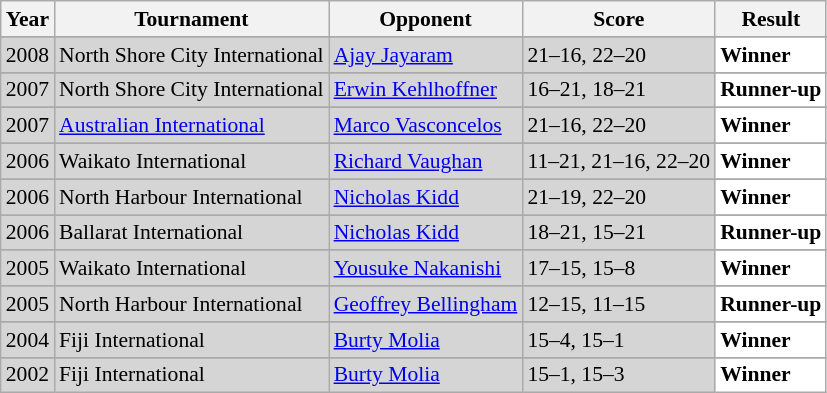<table class="sortable wikitable" style="font-size: 90%;">
<tr>
<th>Year</th>
<th>Tournament</th>
<th>Opponent</th>
<th>Score</th>
<th>Result</th>
</tr>
<tr>
</tr>
<tr style="background:#D5D5D5">
<td align="center">2008</td>
<td align="left">North Shore City International</td>
<td align="left"> <a href='#'>Ajay Jayaram</a></td>
<td align="left">21–16, 22–20</td>
<td style="text-align:left; background:white"> <strong>Winner</strong></td>
</tr>
<tr>
</tr>
<tr style="background:#D5D5D5">
<td align="center">2007</td>
<td align="left">North Shore City International</td>
<td align="left"> <a href='#'>Erwin Kehlhoffner</a></td>
<td align="left">16–21, 18–21</td>
<td style="text-align:left; background:white"> <strong>Runner-up</strong></td>
</tr>
<tr>
</tr>
<tr style="background:#D5D5D5">
<td align="center">2007</td>
<td align="left"><a href='#'>Australian International</a></td>
<td align="left"> <a href='#'>Marco Vasconcelos</a></td>
<td align="left">21–16, 22–20</td>
<td style="text-align:left; background:white"> <strong>Winner</strong></td>
</tr>
<tr>
</tr>
<tr style="background:#D5D5D5">
<td align="center">2006</td>
<td align="left">Waikato International</td>
<td align="left"> <a href='#'>Richard Vaughan</a></td>
<td align="left">11–21, 21–16, 22–20</td>
<td style="text-align:left; background:white"> <strong>Winner</strong></td>
</tr>
<tr>
</tr>
<tr style="background:#D5D5D5">
<td align="center">2006</td>
<td align="left">North Harbour International</td>
<td align="left"> <a href='#'>Nicholas Kidd</a></td>
<td align="left">21–19, 22–20</td>
<td style="text-align:left; background:white"> <strong>Winner</strong></td>
</tr>
<tr>
</tr>
<tr style="background:#D5D5D5">
<td align="center">2006</td>
<td align="left">Ballarat International</td>
<td align="left"> <a href='#'>Nicholas Kidd</a></td>
<td align="left">18–21, 15–21</td>
<td style="text-align:left; background:white"> <strong>Runner-up</strong></td>
</tr>
<tr>
</tr>
<tr style="background:#D5D5D5">
<td align="center">2005</td>
<td align="left">Waikato International</td>
<td align="left"> <a href='#'>Yousuke Nakanishi</a></td>
<td align="left">17–15, 15–8</td>
<td style="text-align:left; background:white"> <strong>Winner</strong></td>
</tr>
<tr>
</tr>
<tr style="background:#D5D5D5">
<td align="center">2005</td>
<td align="left">North Harbour International</td>
<td align="left"> <a href='#'>Geoffrey Bellingham</a></td>
<td align="left">12–15, 11–15</td>
<td style="text-align:left; background:white"> <strong>Runner-up</strong></td>
</tr>
<tr>
</tr>
<tr style="background:#D5D5D5">
<td align="center">2004</td>
<td align="left">Fiji International</td>
<td align="left"> <a href='#'>Burty Molia</a></td>
<td align="left">15–4, 15–1</td>
<td style="text-align:left; background:white"> <strong>Winner</strong></td>
</tr>
<tr>
</tr>
<tr style="background:#D5D5D5">
<td align="center">2002</td>
<td align="left">Fiji International</td>
<td align="left"> <a href='#'>Burty Molia</a></td>
<td align="left">15–1, 15–3</td>
<td style="text-align:left; background:white"> <strong>Winner</strong></td>
</tr>
</table>
